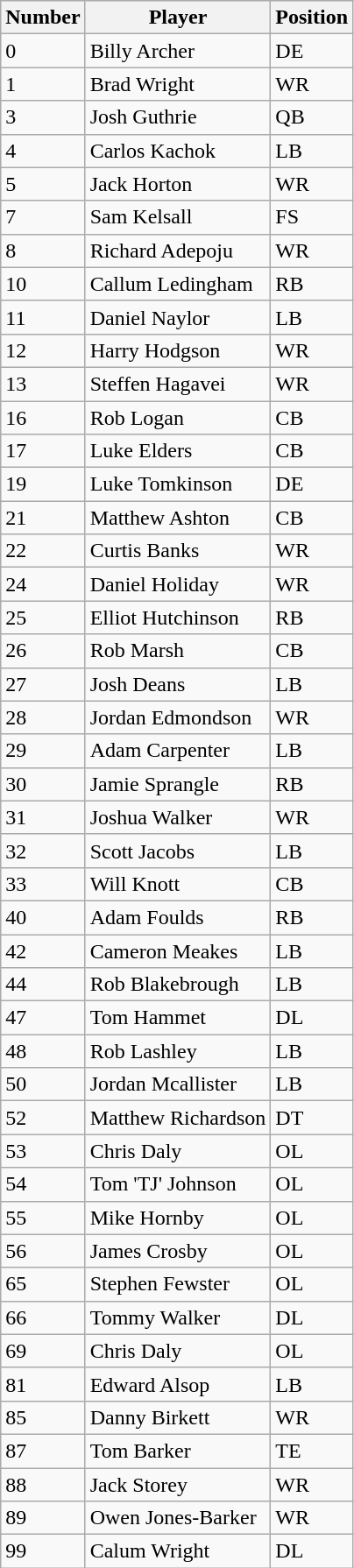<table class="wikitable sortable">
<tr>
<th>Number</th>
<th>Player</th>
<th>Position</th>
</tr>
<tr>
<td>0</td>
<td>Billy Archer</td>
<td>DE</td>
</tr>
<tr>
<td>1</td>
<td>Brad Wright</td>
<td>WR</td>
</tr>
<tr>
<td>3</td>
<td>Josh Guthrie</td>
<td>QB</td>
</tr>
<tr>
<td>4</td>
<td>Carlos Kachok</td>
<td>LB</td>
</tr>
<tr>
<td>5</td>
<td>Jack Horton</td>
<td>WR</td>
</tr>
<tr>
<td>7</td>
<td>Sam Kelsall</td>
<td>FS</td>
</tr>
<tr>
<td>8</td>
<td>Richard Adepoju</td>
<td>WR</td>
</tr>
<tr>
<td>10</td>
<td>Callum Ledingham</td>
<td>RB</td>
</tr>
<tr>
<td>11</td>
<td>Daniel Naylor</td>
<td>LB</td>
</tr>
<tr>
<td>12</td>
<td>Harry Hodgson</td>
<td>WR</td>
</tr>
<tr>
<td>13</td>
<td>Steffen Hagavei</td>
<td>WR</td>
</tr>
<tr>
<td>16</td>
<td>Rob Logan</td>
<td>CB</td>
</tr>
<tr>
<td>17</td>
<td>Luke Elders</td>
<td>CB</td>
</tr>
<tr>
<td>19</td>
<td>Luke Tomkinson</td>
<td>DE</td>
</tr>
<tr>
<td>21</td>
<td>Matthew Ashton</td>
<td>CB</td>
</tr>
<tr>
<td>22</td>
<td>Curtis Banks</td>
<td>WR</td>
</tr>
<tr>
<td>24</td>
<td>Daniel Holiday</td>
<td>WR</td>
</tr>
<tr>
<td>25</td>
<td>Elliot Hutchinson</td>
<td>RB</td>
</tr>
<tr>
<td>26</td>
<td>Rob Marsh</td>
<td>CB</td>
</tr>
<tr>
<td>27</td>
<td>Josh Deans</td>
<td>LB</td>
</tr>
<tr>
<td>28</td>
<td>Jordan Edmondson</td>
<td>WR</td>
</tr>
<tr>
<td>29</td>
<td>Adam Carpenter</td>
<td>LB</td>
</tr>
<tr>
<td>30</td>
<td>Jamie Sprangle</td>
<td>RB</td>
</tr>
<tr>
<td>31</td>
<td>Joshua Walker</td>
<td>WR</td>
</tr>
<tr>
<td>32</td>
<td>Scott Jacobs</td>
<td>LB</td>
</tr>
<tr>
<td>33</td>
<td>Will Knott</td>
<td>CB</td>
</tr>
<tr>
<td>40</td>
<td>Adam Foulds</td>
<td>RB</td>
</tr>
<tr>
<td>42</td>
<td>Cameron Meakes</td>
<td>LB</td>
</tr>
<tr>
<td>44</td>
<td>Rob Blakebrough</td>
<td>LB</td>
</tr>
<tr>
<td>47</td>
<td>Tom Hammet</td>
<td>DL</td>
</tr>
<tr>
<td>48</td>
<td>Rob Lashley</td>
<td>LB</td>
</tr>
<tr>
<td>50</td>
<td>Jordan Mcallister</td>
<td>LB</td>
</tr>
<tr>
<td>52</td>
<td>Matthew Richardson</td>
<td>DT</td>
</tr>
<tr>
<td>53</td>
<td>Chris Daly</td>
<td>OL</td>
</tr>
<tr>
<td>54</td>
<td>Tom 'TJ' Johnson</td>
<td>OL</td>
</tr>
<tr>
<td>55</td>
<td>Mike Hornby</td>
<td>OL</td>
</tr>
<tr>
<td>56</td>
<td>James Crosby</td>
<td>OL</td>
</tr>
<tr>
<td>65</td>
<td>Stephen Fewster</td>
<td>OL</td>
</tr>
<tr>
<td>66</td>
<td>Tommy Walker</td>
<td>DL</td>
</tr>
<tr>
<td>69</td>
<td>Chris Daly</td>
<td>OL</td>
</tr>
<tr>
<td>81</td>
<td>Edward Alsop</td>
<td>LB</td>
</tr>
<tr>
<td>85</td>
<td>Danny Birkett</td>
<td>WR</td>
</tr>
<tr>
<td>87</td>
<td>Tom Barker</td>
<td>TE</td>
</tr>
<tr>
<td>88</td>
<td>Jack Storey</td>
<td>WR</td>
</tr>
<tr>
<td>89</td>
<td>Owen Jones-Barker</td>
<td>WR</td>
</tr>
<tr>
<td>99</td>
<td>Calum Wright</td>
<td>DL</td>
</tr>
</table>
